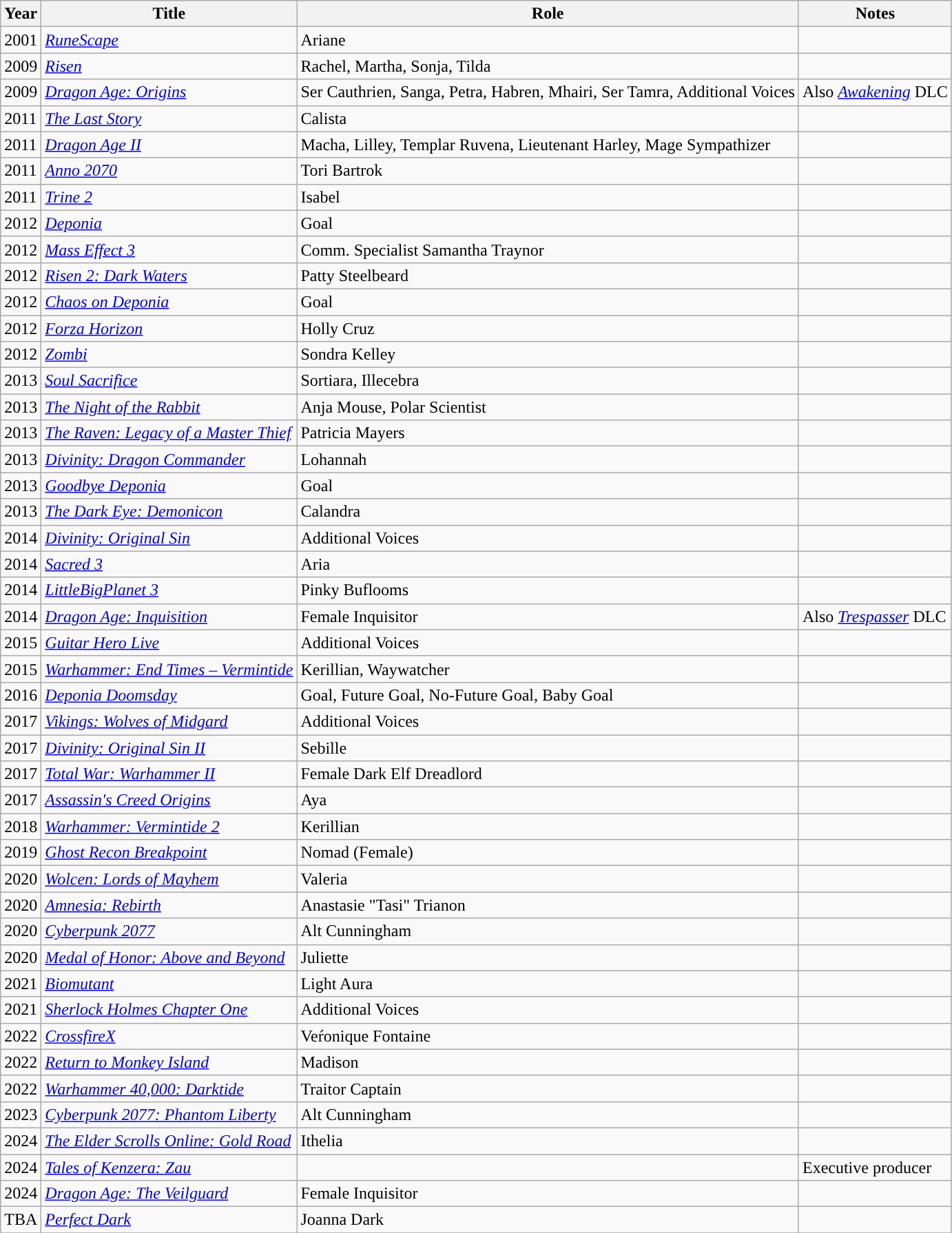<table class="wikitable sortable">
<tr>
<th>Year</th>
<th>Title</th>
<th>Role</th>
<th>Notes</th>
</tr>
<tr>
<td>2001</td>
<td><em><a href='#'>RuneScape</a></em></td>
<td>Ariane</td>
<td></td>
</tr>
<tr>
<td>2009</td>
<td><em><a href='#'>Risen</a></em></td>
<td>Rachel, Martha, Sonja, Tilda</td>
<td></td>
</tr>
<tr>
<td>2009</td>
<td><em><a href='#'>Dragon Age: Origins</a></em></td>
<td>Ser Cauthrien, Sanga, Petra, Habren, Mhairi, Ser Tamra, Additional Voices</td>
<td>Also <em><a href='#'>Awakening</a></em> DLC</td>
</tr>
<tr>
<td>2011</td>
<td><em><a href='#'>The Last Story</a></em></td>
<td>Calista</td>
<td></td>
</tr>
<tr>
<td>2011</td>
<td><em><a href='#'>Dragon Age II</a></em></td>
<td>Macha, Lilley, Templar Ruvena, Lieutenant Harley, Mage Sympathizer</td>
<td></td>
</tr>
<tr>
<td>2011</td>
<td><em><a href='#'>Anno 2070</a></em></td>
<td>Tori Bartrok</td>
<td></td>
</tr>
<tr>
<td>2011</td>
<td><em><a href='#'>Trine 2</a></em></td>
<td>Isabel</td>
<td></td>
</tr>
<tr>
<td>2012</td>
<td><em><a href='#'>Deponia</a></em></td>
<td>Goal</td>
<td></td>
</tr>
<tr>
<td>2012</td>
<td><em><a href='#'>Mass Effect 3</a></em></td>
<td>Comm. Specialist Samantha Traynor</td>
<td></td>
</tr>
<tr>
<td>2012</td>
<td><em><a href='#'>Risen 2: Dark Waters</a></em></td>
<td>Patty Steelbeard</td>
<td></td>
</tr>
<tr>
<td>2012</td>
<td><em><a href='#'>Chaos on Deponia</a></em></td>
<td>Goal</td>
<td></td>
</tr>
<tr>
<td>2012</td>
<td><em><a href='#'>Forza Horizon</a></em></td>
<td>Holly Cruz</td>
<td></td>
</tr>
<tr>
<td>2012</td>
<td><em><a href='#'>Zombi</a></em></td>
<td>Sondra Kelley</td>
<td></td>
</tr>
<tr>
<td>2013</td>
<td><em><a href='#'>Soul Sacrifice</a></em></td>
<td>Sortiara, Illecebra</td>
<td></td>
</tr>
<tr>
<td>2013</td>
<td><em><a href='#'>The Night of the Rabbit</a></em></td>
<td>Anja Mouse, Polar Scientist</td>
<td></td>
</tr>
<tr>
<td>2013</td>
<td><em><a href='#'>The Raven: Legacy of a Master Thief</a></em></td>
<td>Patricia Mayers</td>
<td></td>
</tr>
<tr>
<td>2013</td>
<td><em><a href='#'>Divinity: Dragon Commander</a></em></td>
<td>Lohannah</td>
<td></td>
</tr>
<tr>
<td>2013</td>
<td><em><a href='#'>Goodbye Deponia</a></em></td>
<td>Goal</td>
<td></td>
</tr>
<tr>
<td>2013</td>
<td><em><a href='#'>The Dark Eye: Demonicon</a></em></td>
<td>Calandra</td>
<td></td>
</tr>
<tr>
<td>2014</td>
<td><em><a href='#'>Divinity: Original Sin</a></em></td>
<td>Additional Voices</td>
<td></td>
</tr>
<tr>
<td>2014</td>
<td><em><a href='#'>Sacred 3</a></em></td>
<td>Aria</td>
<td></td>
</tr>
<tr>
<td>2014</td>
<td><em><a href='#'>LittleBigPlanet 3</a></em></td>
<td>Pinky Buflooms</td>
<td></td>
</tr>
<tr>
<td>2014</td>
<td><em><a href='#'>Dragon Age: Inquisition</a></em></td>
<td>Female Inquisitor</td>
<td>Also <em><a href='#'>Trespasser</a></em> DLC</td>
</tr>
<tr>
<td>2015</td>
<td><em><a href='#'>Guitar Hero Live</a></em></td>
<td>Additional Voices</td>
<td></td>
</tr>
<tr>
<td>2015</td>
<td><em><a href='#'>Warhammer: End Times – Vermintide</a></em></td>
<td>Kerillian, Waywatcher</td>
<td></td>
</tr>
<tr>
<td>2016</td>
<td><em><a href='#'>Deponia Doomsday</a></em></td>
<td>Goal, Future Goal, No-Future Goal, Baby Goal</td>
<td></td>
</tr>
<tr>
<td>2017</td>
<td><em><a href='#'>Vikings: Wolves of Midgard</a></em></td>
<td>Additional Voices</td>
<td></td>
</tr>
<tr>
<td>2017</td>
<td><em><a href='#'>Divinity: Original Sin II</a></em></td>
<td>Sebille</td>
<td></td>
</tr>
<tr>
<td>2017</td>
<td><em><a href='#'>Total War: Warhammer II</a></em></td>
<td>Female Dark Elf Dreadlord</td>
<td></td>
</tr>
<tr>
<td>2017</td>
<td><em><a href='#'>Assassin's Creed Origins</a></em></td>
<td>Aya</td>
<td></td>
</tr>
<tr>
<td>2018</td>
<td><em><a href='#'>Warhammer: Vermintide 2</a></em></td>
<td>Kerillian</td>
<td></td>
</tr>
<tr>
<td>2019</td>
<td><em><a href='#'>Ghost Recon Breakpoint</a></em></td>
<td>Nomad (Female)</td>
<td></td>
</tr>
<tr>
<td>2020</td>
<td><em><a href='#'>Wolcen: Lords of Mayhem</a></em></td>
<td>Valeria</td>
<td></td>
</tr>
<tr>
<td>2020</td>
<td><em><a href='#'>Amnesia: Rebirth</a></em></td>
<td>Anastasie "Tasi" Trianon</td>
<td></td>
</tr>
<tr>
<td>2020</td>
<td><em><a href='#'>Cyberpunk 2077</a></em></td>
<td>Alt Cunningham</td>
<td></td>
</tr>
<tr>
<td>2020</td>
<td><em><a href='#'>Medal of Honor: Above and Beyond</a></em></td>
<td>Juliette</td>
<td></td>
</tr>
<tr>
<td>2021</td>
<td><em><a href='#'>Biomutant</a></em></td>
<td>Light Aura</td>
<td></td>
</tr>
<tr>
<td>2021</td>
<td><em><a href='#'>Sherlock Holmes Chapter One</a></em></td>
<td>Additional Voices</td>
<td></td>
</tr>
<tr>
<td>2022</td>
<td><em><a href='#'>CrossfireX</a></em></td>
<td>Veŕonique Fontaine</td>
<td></td>
</tr>
<tr>
<td>2022</td>
<td><em><a href='#'>Return to Monkey Island</a></em></td>
<td>Madison</td>
<td></td>
</tr>
<tr>
<td>2022</td>
<td><em><a href='#'>Warhammer 40,000: Darktide</a></em></td>
<td>Traitor Captain</td>
<td></td>
</tr>
<tr>
<td>2023</td>
<td><em><a href='#'>Cyberpunk 2077: Phantom Liberty</a></em></td>
<td>Alt Cunningham</td>
<td></td>
</tr>
<tr>
<td>2024</td>
<td><em><a href='#'>The Elder Scrolls Online: Gold Road</a></em></td>
<td>Ithelia</td>
<td></td>
</tr>
<tr>
<td>2024</td>
<td><em><a href='#'>Tales of Kenzera: Zau</a></em></td>
<td></td>
<td>Executive producer</td>
</tr>
<tr>
<td>2024</td>
<td><em><a href='#'>Dragon Age: The Veilguard</a></em></td>
<td>Female Inquisitor</td>
<td></td>
</tr>
<tr>
<td>TBA</td>
<td><em><a href='#'>Perfect Dark</a></em></td>
<td>Joanna Dark</td>
<td></td>
</tr>
<tr>
</tr>
</table>
